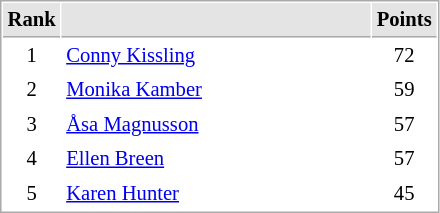<table cellspacing="1" cellpadding="3" style="border:1px solid #AAAAAA;font-size:86%">
<tr bgcolor="#E4E4E4">
<th style="border-bottom:1px solid #AAAAAA" width=10>Rank</th>
<th style="border-bottom:1px solid #AAAAAA" width=200></th>
<th style="border-bottom:1px solid #AAAAAA" width=20>Points</th>
</tr>
<tr>
<td align="center">1</td>
<td> <a href='#'>Conny Kissling</a></td>
<td align=center>72</td>
</tr>
<tr>
<td align="center">2</td>
<td> <a href='#'>Monika Kamber</a></td>
<td align=center>59</td>
</tr>
<tr>
<td align="center">3</td>
<td> <a href='#'>Åsa Magnusson</a></td>
<td align=center>57</td>
</tr>
<tr>
<td align="center">4</td>
<td> <a href='#'>Ellen Breen</a></td>
<td align=center>57</td>
</tr>
<tr>
<td align="center">5</td>
<td> <a href='#'>Karen Hunter</a></td>
<td align=center>45</td>
</tr>
</table>
